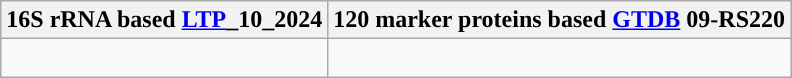<table class="wikitable">
<tr>
<th colspan=1>16S rRNA based <a href='#'>LTP</a>_10_2024</th>
<th colspan=1>120 marker proteins based <a href='#'>GTDB</a> 09-RS220</th>
</tr>
<tr>
<td style="vertical-align:top"><br></td>
<td><br></td>
</tr>
</table>
